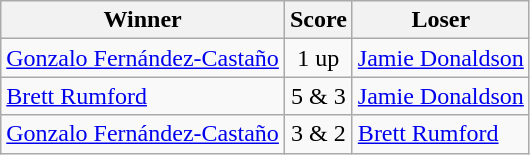<table class="wikitable" font-size:95%;">
<tr>
<th>Winner</th>
<th>Score</th>
<th>Loser</th>
</tr>
<tr>
<td><a href='#'>Gonzalo Fernández-Castaño</a></td>
<td align=center>1 up</td>
<td><a href='#'>Jamie Donaldson</a></td>
</tr>
<tr>
<td><a href='#'>Brett Rumford</a></td>
<td align=center>5 & 3</td>
<td><a href='#'>Jamie Donaldson</a></td>
</tr>
<tr>
<td><a href='#'>Gonzalo Fernández-Castaño</a></td>
<td align=center>3 & 2</td>
<td><a href='#'>Brett Rumford</a></td>
</tr>
</table>
